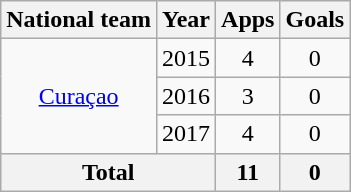<table class=wikitable style="text-align: center">
<tr>
<th>National team</th>
<th>Year</th>
<th>Apps</th>
<th>Goals</th>
</tr>
<tr>
<td rowspan="3"><a href='#'>Curaçao</a></td>
<td>2015</td>
<td>4</td>
<td>0</td>
</tr>
<tr>
<td>2016</td>
<td>3</td>
<td>0</td>
</tr>
<tr>
<td>2017</td>
<td>4</td>
<td>0</td>
</tr>
<tr>
<th colspan="2">Total</th>
<th>11</th>
<th>0</th>
</tr>
</table>
